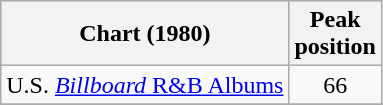<table class="wikitable">
<tr>
<th>Chart (1980)</th>
<th>Peak<br>position</th>
</tr>
<tr>
<td>U.S. <a href='#'><em>Billboard</em> R&B Albums</a></td>
<td align="center">66</td>
</tr>
<tr>
</tr>
</table>
